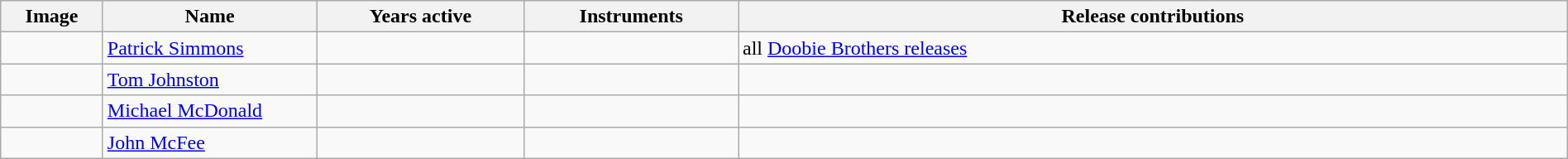<table class="wikitable" border="1" width=100%>
<tr>
<th width="75">Image</th>
<th width="165">Name</th>
<th width="160">Years active</th>
<th width="165">Instruments</th>
<th>Release contributions</th>
</tr>
<tr>
<td></td>
<td><a href='#'>Patrick Simmons</a></td>
<td></td>
<td></td>
<td>all <a href='#'>Doobie Brothers releases</a></td>
</tr>
<tr>
<td></td>
<td><a href='#'>Tom Johnston</a></td>
<td></td>
<td></td>
<td></td>
</tr>
<tr>
<td></td>
<td><a href='#'>Michael McDonald</a></td>
<td></td>
<td></td>
<td></td>
</tr>
<tr>
<td></td>
<td><a href='#'>John McFee</a></td>
<td></td>
<td></td>
<td></td>
</tr>
</table>
